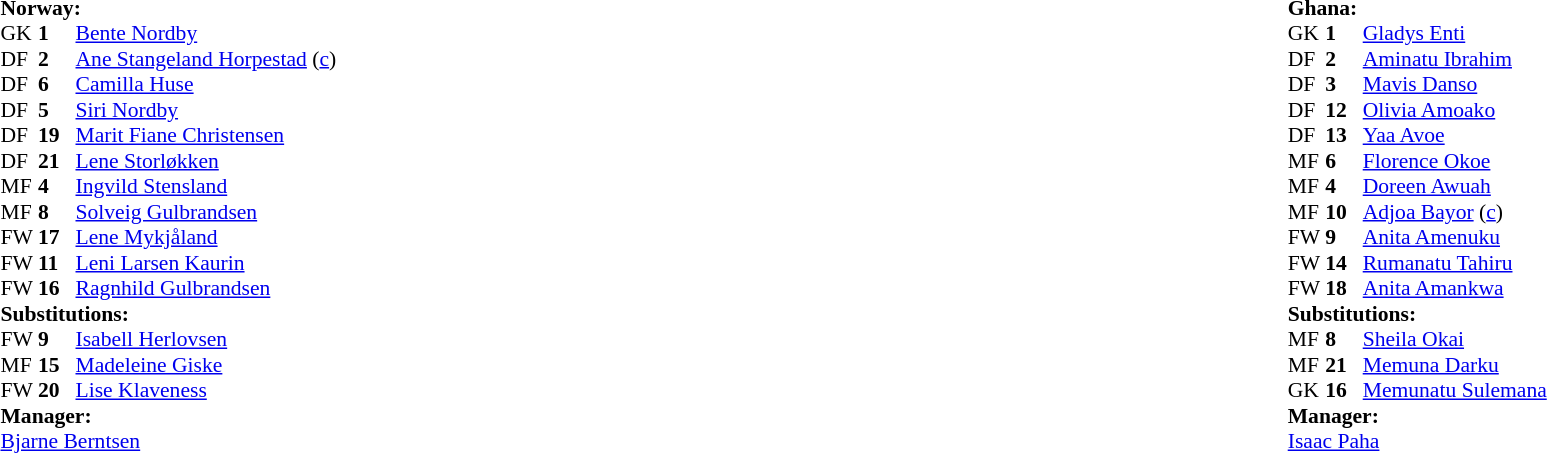<table width="100%">
<tr>
<td valign="top" width="50%"><br><table style="font-size: 90%" cellspacing="0" cellpadding="0">
<tr>
<td colspan=4><br><strong>Norway:</strong></td>
</tr>
<tr>
<th width="25"></th>
<th width="25"></th>
</tr>
<tr>
<td>GK</td>
<td><strong>1</strong></td>
<td><a href='#'>Bente Nordby</a></td>
</tr>
<tr>
<td>DF</td>
<td><strong>2</strong></td>
<td><a href='#'>Ane Stangeland Horpestad</a> (<a href='#'>c</a>)</td>
</tr>
<tr>
<td>DF</td>
<td><strong>6</strong></td>
<td><a href='#'>Camilla Huse</a></td>
</tr>
<tr>
<td>DF</td>
<td><strong>5</strong></td>
<td><a href='#'>Siri Nordby</a></td>
</tr>
<tr>
<td>DF</td>
<td><strong>19</strong></td>
<td><a href='#'>Marit Fiane Christensen</a></td>
</tr>
<tr>
<td>DF</td>
<td><strong>21</strong></td>
<td><a href='#'>Lene Storløkken</a></td>
</tr>
<tr>
<td>MF</td>
<td><strong>4</strong></td>
<td><a href='#'>Ingvild Stensland</a></td>
</tr>
<tr>
<td>MF</td>
<td><strong>8</strong></td>
<td><a href='#'>Solveig Gulbrandsen</a></td>
<td></td>
<td></td>
</tr>
<tr>
<td>FW</td>
<td><strong>17</strong></td>
<td><a href='#'>Lene Mykjåland</a></td>
<td></td>
<td></td>
</tr>
<tr>
<td>FW</td>
<td><strong>11</strong></td>
<td><a href='#'>Leni Larsen Kaurin</a></td>
<td></td>
<td></td>
</tr>
<tr>
<td>FW</td>
<td><strong>16</strong></td>
<td><a href='#'>Ragnhild Gulbrandsen</a></td>
</tr>
<tr>
<td colspan=3><strong>Substitutions:</strong></td>
</tr>
<tr>
<td>FW</td>
<td><strong>9</strong></td>
<td><a href='#'>Isabell Herlovsen</a></td>
<td></td>
<td></td>
</tr>
<tr>
<td>MF</td>
<td><strong>15</strong></td>
<td><a href='#'>Madeleine Giske</a></td>
<td></td>
<td></td>
</tr>
<tr>
<td>FW</td>
<td><strong>20</strong></td>
<td><a href='#'>Lise Klaveness</a></td>
<td></td>
<td></td>
</tr>
<tr>
<td colspan=3><strong>Manager:</strong></td>
</tr>
<tr>
<td colspan=3> <a href='#'>Bjarne Berntsen</a></td>
</tr>
</table>
</td>
<td valign="top" width="50%"><br><table style="font-size: 90%" cellspacing="0" cellpadding="0" align="center">
<tr>
<td colspan=4><br><strong>Ghana:</strong></td>
</tr>
<tr>
<th width=25></th>
<th width=25></th>
</tr>
<tr>
<td>GK</td>
<td><strong>1</strong></td>
<td><a href='#'>Gladys Enti</a></td>
<td></td>
<td></td>
</tr>
<tr>
<td>DF</td>
<td><strong>2</strong></td>
<td><a href='#'>Aminatu Ibrahim</a></td>
<td></td>
</tr>
<tr>
<td>DF</td>
<td><strong>3</strong></td>
<td><a href='#'>Mavis Danso</a></td>
</tr>
<tr>
<td>DF</td>
<td><strong>12</strong></td>
<td><a href='#'>Olivia Amoako</a></td>
</tr>
<tr>
<td>DF</td>
<td><strong>13</strong></td>
<td><a href='#'>Yaa Avoe</a></td>
</tr>
<tr>
<td>MF</td>
<td><strong>6</strong></td>
<td><a href='#'>Florence Okoe</a></td>
</tr>
<tr>
<td>MF</td>
<td><strong>4</strong></td>
<td><a href='#'>Doreen Awuah</a></td>
<td></td>
<td></td>
</tr>
<tr>
<td>MF</td>
<td><strong>10</strong></td>
<td><a href='#'>Adjoa Bayor</a> (<a href='#'>c</a>)</td>
</tr>
<tr>
<td>FW</td>
<td><strong>9</strong></td>
<td><a href='#'>Anita Amenuku</a></td>
<td></td>
<td></td>
</tr>
<tr>
<td>FW</td>
<td><strong>14</strong></td>
<td><a href='#'>Rumanatu Tahiru</a></td>
</tr>
<tr>
<td>FW</td>
<td><strong>18</strong></td>
<td><a href='#'>Anita Amankwa</a></td>
</tr>
<tr>
<td colspan=3><strong>Substitutions:</strong></td>
</tr>
<tr>
<td>MF</td>
<td><strong>8</strong></td>
<td><a href='#'>Sheila Okai</a></td>
<td></td>
<td></td>
</tr>
<tr>
<td>MF</td>
<td><strong>21</strong></td>
<td><a href='#'>Memuna Darku</a></td>
<td></td>
<td></td>
</tr>
<tr>
<td>GK</td>
<td><strong>16</strong></td>
<td><a href='#'>Memunatu Sulemana</a></td>
<td></td>
<td></td>
</tr>
<tr>
<td colspan=3><strong>Manager:</strong></td>
</tr>
<tr>
<td colspan=4> <a href='#'>Isaac Paha</a></td>
</tr>
</table>
</td>
</tr>
</table>
